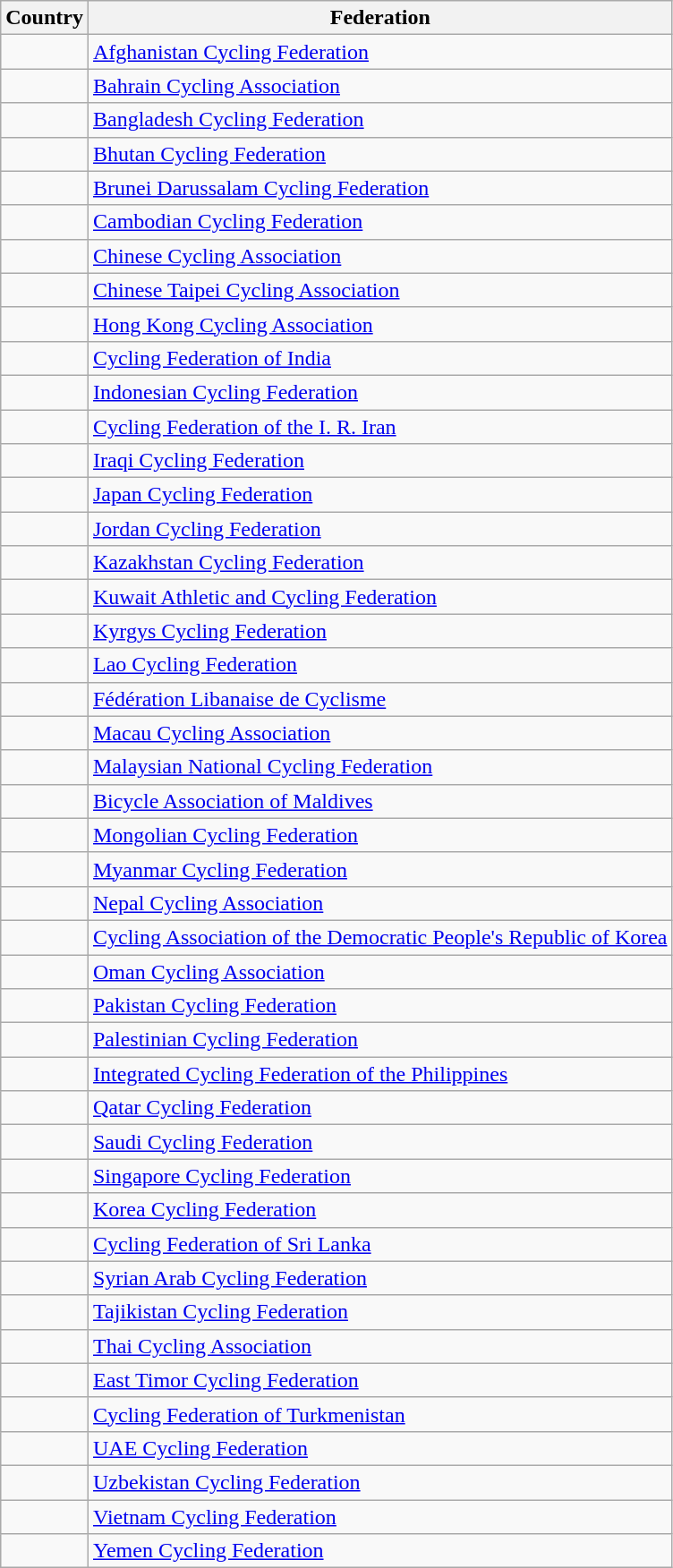<table class="wikitable">
<tr>
<th>Country</th>
<th>Federation</th>
</tr>
<tr>
<td></td>
<td><a href='#'>Afghanistan Cycling Federation</a></td>
</tr>
<tr>
<td></td>
<td><a href='#'>Bahrain Cycling Association</a></td>
</tr>
<tr>
<td></td>
<td><a href='#'>Bangladesh Cycling Federation</a></td>
</tr>
<tr>
<td></td>
<td><a href='#'>Bhutan Cycling Federation</a></td>
</tr>
<tr>
<td></td>
<td><a href='#'>Brunei Darussalam Cycling Federation</a></td>
</tr>
<tr>
<td></td>
<td><a href='#'>Cambodian Cycling Federation</a></td>
</tr>
<tr>
<td></td>
<td><a href='#'>Chinese Cycling Association</a></td>
</tr>
<tr>
<td></td>
<td><a href='#'>Chinese Taipei Cycling Association</a></td>
</tr>
<tr>
<td></td>
<td><a href='#'>Hong Kong Cycling Association</a></td>
</tr>
<tr>
<td></td>
<td><a href='#'>Cycling Federation of India</a></td>
</tr>
<tr>
<td></td>
<td><a href='#'>Indonesian Cycling Federation</a></td>
</tr>
<tr>
<td></td>
<td><a href='#'>Cycling Federation of the I. R. Iran</a></td>
</tr>
<tr>
<td></td>
<td><a href='#'>Iraqi Cycling Federation</a></td>
</tr>
<tr>
<td></td>
<td><a href='#'>Japan Cycling Federation</a></td>
</tr>
<tr>
<td></td>
<td><a href='#'>Jordan Cycling Federation</a></td>
</tr>
<tr>
<td></td>
<td><a href='#'>Kazakhstan Cycling Federation</a></td>
</tr>
<tr>
<td></td>
<td><a href='#'>Kuwait Athletic and Cycling Federation</a></td>
</tr>
<tr>
<td></td>
<td><a href='#'>Kyrgys Cycling Federation</a></td>
</tr>
<tr>
<td></td>
<td><a href='#'>Lao Cycling Federation</a></td>
</tr>
<tr>
<td></td>
<td><a href='#'>Fédération Libanaise de Cyclisme</a></td>
</tr>
<tr>
<td></td>
<td><a href='#'>Macau Cycling Association</a></td>
</tr>
<tr>
<td></td>
<td><a href='#'>Malaysian National Cycling Federation</a></td>
</tr>
<tr>
<td></td>
<td><a href='#'>Bicycle Association of Maldives</a></td>
</tr>
<tr>
<td></td>
<td><a href='#'>Mongolian Cycling Federation</a></td>
</tr>
<tr>
<td></td>
<td><a href='#'>Myanmar Cycling Federation</a></td>
</tr>
<tr>
<td></td>
<td><a href='#'>Nepal Cycling Association</a></td>
</tr>
<tr>
<td></td>
<td><a href='#'>Cycling Association of the Democratic People's Republic of Korea</a></td>
</tr>
<tr>
<td></td>
<td><a href='#'>Oman Cycling Association</a></td>
</tr>
<tr>
<td></td>
<td><a href='#'>Pakistan Cycling Federation</a></td>
</tr>
<tr>
<td></td>
<td><a href='#'>Palestinian Cycling Federation</a></td>
</tr>
<tr>
<td></td>
<td><a href='#'>Integrated Cycling Federation of the Philippines</a></td>
</tr>
<tr>
<td></td>
<td><a href='#'>Qatar Cycling Federation</a></td>
</tr>
<tr>
<td></td>
<td><a href='#'>Saudi Cycling Federation</a></td>
</tr>
<tr>
<td></td>
<td><a href='#'>Singapore Cycling Federation</a></td>
</tr>
<tr>
<td></td>
<td><a href='#'>Korea Cycling Federation</a></td>
</tr>
<tr>
<td></td>
<td><a href='#'>Cycling Federation of Sri Lanka</a></td>
</tr>
<tr>
<td></td>
<td><a href='#'>Syrian Arab Cycling Federation</a></td>
</tr>
<tr>
<td></td>
<td><a href='#'>Tajikistan Cycling Federation</a></td>
</tr>
<tr>
<td></td>
<td><a href='#'>Thai Cycling Association</a></td>
</tr>
<tr>
<td></td>
<td><a href='#'>East Timor Cycling Federation</a></td>
</tr>
<tr>
<td></td>
<td><a href='#'>Cycling Federation of Turkmenistan</a></td>
</tr>
<tr>
<td></td>
<td><a href='#'>UAE Cycling Federation</a></td>
</tr>
<tr>
<td></td>
<td><a href='#'>Uzbekistan Cycling Federation</a></td>
</tr>
<tr>
<td></td>
<td><a href='#'>Vietnam Cycling Federation</a></td>
</tr>
<tr>
<td></td>
<td><a href='#'>Yemen Cycling Federation</a></td>
</tr>
</table>
